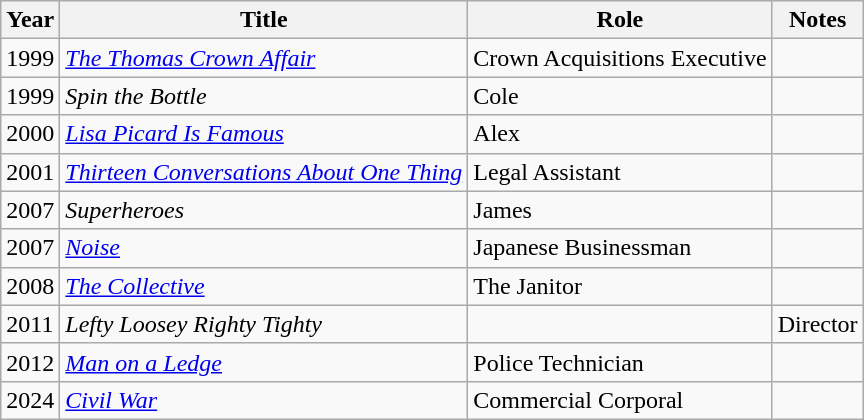<table class="wikitable sortable">
<tr>
<th>Year</th>
<th>Title</th>
<th>Role</th>
<th>Notes</th>
</tr>
<tr>
<td>1999</td>
<td><em><a href='#'>The Thomas Crown Affair</a></em></td>
<td>Crown Acquisitions Executive</td>
<td></td>
</tr>
<tr>
<td>1999</td>
<td><em>Spin the Bottle</em></td>
<td>Cole</td>
<td></td>
</tr>
<tr>
<td>2000</td>
<td><em><a href='#'>Lisa Picard Is Famous</a></em></td>
<td>Alex</td>
<td></td>
</tr>
<tr>
<td>2001</td>
<td><em><a href='#'>Thirteen Conversations About One Thing</a></em></td>
<td>Legal Assistant</td>
<td></td>
</tr>
<tr>
<td>2007</td>
<td><em>Superheroes</em></td>
<td>James</td>
<td></td>
</tr>
<tr>
<td>2007</td>
<td><em><a href='#'>Noise</a></em></td>
<td>Japanese Businessman</td>
<td></td>
</tr>
<tr>
<td>2008</td>
<td><em><a href='#'>The Collective</a></em></td>
<td>The Janitor</td>
<td></td>
</tr>
<tr>
<td>2011</td>
<td><em>Lefty Loosey Righty Tighty</em></td>
<td></td>
<td>Director</td>
</tr>
<tr>
<td>2012</td>
<td><em><a href='#'>Man on a Ledge</a></em></td>
<td>Police Technician</td>
<td></td>
</tr>
<tr>
<td>2024</td>
<td><em><a href='#'>Civil War</a></em></td>
<td>Commercial Corporal</td>
<td></td>
</tr>
</table>
